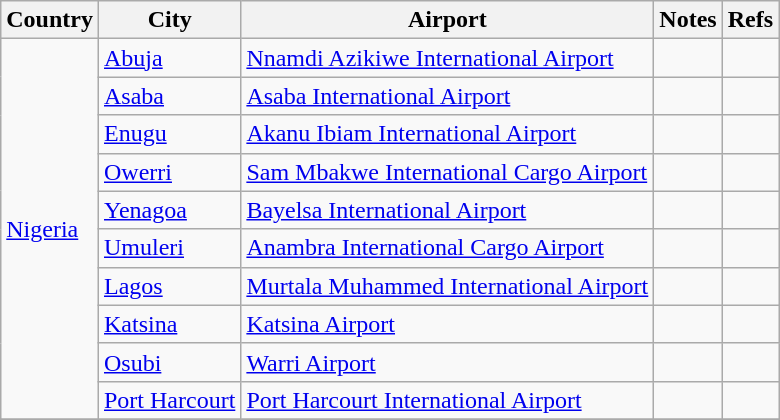<table class="wikitable sortable">
<tr>
<th>Country</th>
<th>City</th>
<th>Airport</th>
<th>Notes</th>
<th>Refs</th>
</tr>
<tr>
<td rowspan="10"><a href='#'>Nigeria</a></td>
<td><a href='#'>Abuja</a></td>
<td><a href='#'>Nnamdi Azikiwe International Airport</a></td>
<td></td>
<td align="center"></td>
</tr>
<tr>
<td><a href='#'>Asaba</a></td>
<td><a href='#'>Asaba International Airport</a></td>
<td></td>
<td align=center></td>
</tr>
<tr>
<td><a href='#'>Enugu</a></td>
<td><a href='#'>Akanu Ibiam International Airport</a></td>
<td></td>
<td align=center></td>
</tr>
<tr>
<td><a href='#'>Owerri</a></td>
<td><a href='#'>Sam Mbakwe International Cargo Airport</a></td>
<td></td>
<td align=center></td>
</tr>
<tr>
<td><a href='#'>Yenagoa</a></td>
<td><a href='#'>Bayelsa International Airport</a></td>
<td></td>
<td align=center></td>
</tr>
<tr>
<td><a href='#'>Umuleri</a></td>
<td><a href='#'>Anambra International Cargo Airport</a></td>
<td></td>
<td align=center></td>
</tr>
<tr>
<td><a href='#'>Lagos</a></td>
<td><a href='#'>Murtala Muhammed International Airport</a></td>
<td></td>
<td align=center></td>
</tr>
<tr>
<td><a href='#'>Katsina</a></td>
<td><a href='#'>Katsina Airport</a></td>
<td></td>
<td align=center></td>
</tr>
<tr>
<td><a href='#'>Osubi</a></td>
<td><a href='#'>Warri Airport</a></td>
<td></td>
</tr>
<tr>
<td><a href='#'>Port Harcourt</a></td>
<td><a href='#'>Port Harcourt International Airport</a></td>
<td></td>
<td align=center></td>
</tr>
<tr>
</tr>
</table>
